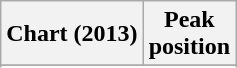<table class="wikitable sortable">
<tr>
<th>Chart (2013)</th>
<th>Peak<br>position</th>
</tr>
<tr>
</tr>
<tr>
</tr>
</table>
